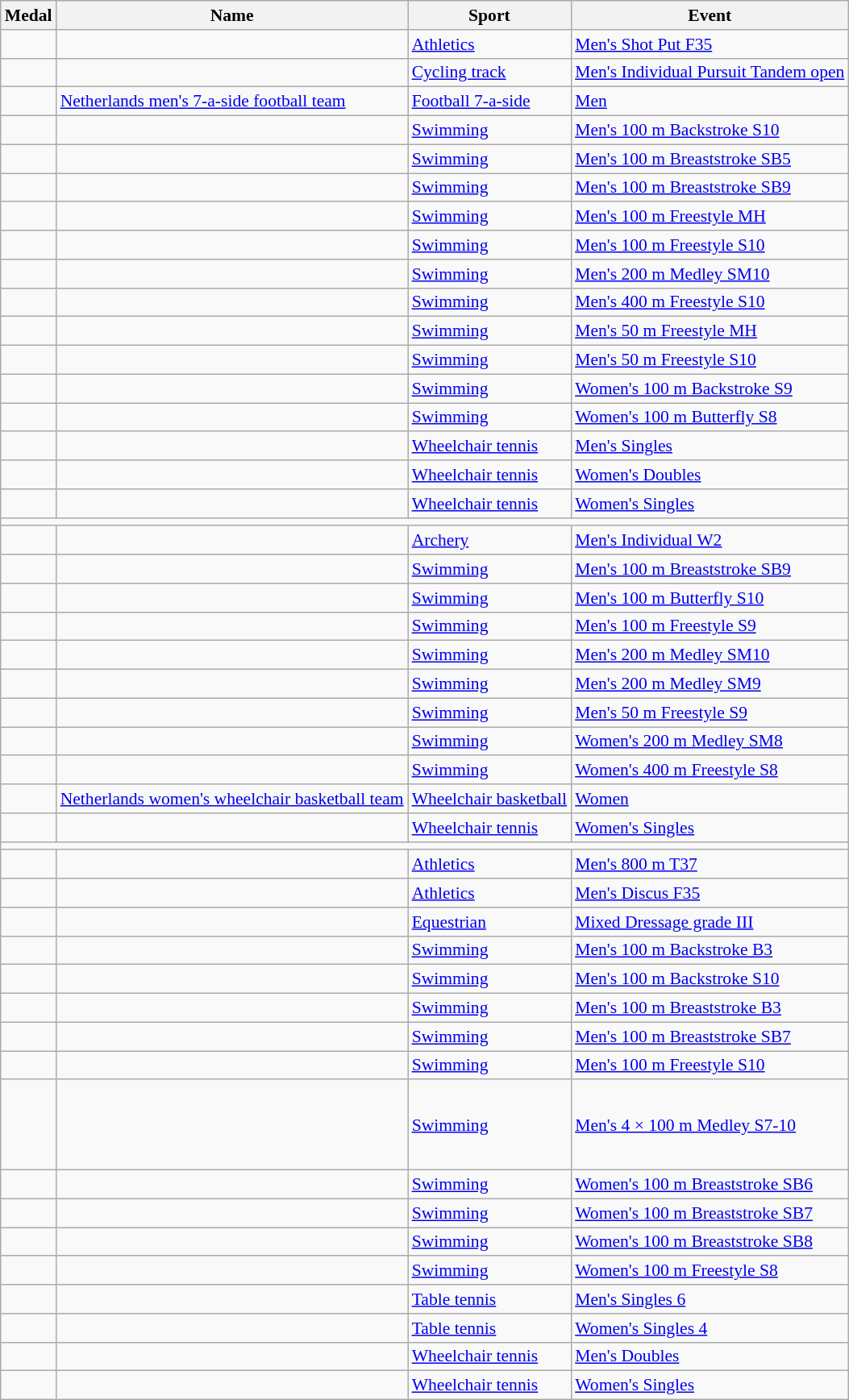<table class="wikitable sortable" style="font-size: 90%;">
<tr>
<th>Medal</th>
<th>Name</th>
<th>Sport</th>
<th>Event</th>
</tr>
<tr>
<td></td>
<td></td>
<td><a href='#'>Athletics</a></td>
<td><a href='#'>Men's Shot Put F35</a></td>
</tr>
<tr>
<td></td>
<td><br></td>
<td><a href='#'>Cycling track</a></td>
<td><a href='#'>Men's Individual Pursuit Tandem open</a></td>
</tr>
<tr>
<td></td>
<td><a href='#'>Netherlands men's 7-a-side football team</a><br></td>
<td><a href='#'>Football 7-a-side</a></td>
<td><a href='#'>Men</a></td>
</tr>
<tr>
<td></td>
<td></td>
<td><a href='#'>Swimming</a></td>
<td><a href='#'>Men's 100 m Backstroke S10</a></td>
</tr>
<tr>
<td></td>
<td></td>
<td><a href='#'>Swimming</a></td>
<td><a href='#'>Men's 100 m Breaststroke SB5</a></td>
</tr>
<tr>
<td></td>
<td></td>
<td><a href='#'>Swimming</a></td>
<td><a href='#'>Men's 100 m Breaststroke SB9</a></td>
</tr>
<tr>
<td></td>
<td></td>
<td><a href='#'>Swimming</a></td>
<td><a href='#'>Men's 100 m Freestyle MH</a></td>
</tr>
<tr>
<td></td>
<td></td>
<td><a href='#'>Swimming</a></td>
<td><a href='#'>Men's 100 m Freestyle S10</a></td>
</tr>
<tr>
<td></td>
<td></td>
<td><a href='#'>Swimming</a></td>
<td><a href='#'>Men's 200 m Medley SM10</a></td>
</tr>
<tr>
<td></td>
<td></td>
<td><a href='#'>Swimming</a></td>
<td><a href='#'>Men's 400 m Freestyle S10</a></td>
</tr>
<tr>
<td></td>
<td></td>
<td><a href='#'>Swimming</a></td>
<td><a href='#'>Men's 50 m Freestyle MH</a></td>
</tr>
<tr>
<td></td>
<td></td>
<td><a href='#'>Swimming</a></td>
<td><a href='#'>Men's 50 m Freestyle S10</a></td>
</tr>
<tr>
<td></td>
<td></td>
<td><a href='#'>Swimming</a></td>
<td><a href='#'>Women's 100 m Backstroke S9</a></td>
</tr>
<tr>
<td></td>
<td></td>
<td><a href='#'>Swimming</a></td>
<td><a href='#'>Women's 100 m Butterfly S8</a></td>
</tr>
<tr>
<td></td>
<td></td>
<td><a href='#'>Wheelchair tennis</a></td>
<td><a href='#'>Men's Singles</a></td>
</tr>
<tr>
<td></td>
<td><br></td>
<td><a href='#'>Wheelchair tennis</a></td>
<td><a href='#'>Women's Doubles</a></td>
</tr>
<tr>
<td></td>
<td></td>
<td><a href='#'>Wheelchair tennis</a></td>
<td><a href='#'>Women's Singles</a></td>
</tr>
<tr>
<td colspan=4></td>
</tr>
<tr>
<td></td>
<td></td>
<td><a href='#'>Archery</a></td>
<td><a href='#'>Men's Individual W2</a></td>
</tr>
<tr>
<td></td>
<td></td>
<td><a href='#'>Swimming</a></td>
<td><a href='#'>Men's 100 m Breaststroke SB9</a></td>
</tr>
<tr>
<td></td>
<td></td>
<td><a href='#'>Swimming</a></td>
<td><a href='#'>Men's 100 m Butterfly S10</a></td>
</tr>
<tr>
<td></td>
<td></td>
<td><a href='#'>Swimming</a></td>
<td><a href='#'>Men's 100 m Freestyle S9</a></td>
</tr>
<tr>
<td></td>
<td></td>
<td><a href='#'>Swimming</a></td>
<td><a href='#'>Men's 200 m Medley SM10</a></td>
</tr>
<tr>
<td></td>
<td></td>
<td><a href='#'>Swimming</a></td>
<td><a href='#'>Men's 200 m Medley SM9</a></td>
</tr>
<tr>
<td></td>
<td></td>
<td><a href='#'>Swimming</a></td>
<td><a href='#'>Men's 50 m Freestyle S9</a></td>
</tr>
<tr>
<td></td>
<td></td>
<td><a href='#'>Swimming</a></td>
<td><a href='#'>Women's 200 m Medley SM8</a></td>
</tr>
<tr>
<td></td>
<td></td>
<td><a href='#'>Swimming</a></td>
<td><a href='#'>Women's 400 m Freestyle S8</a></td>
</tr>
<tr>
<td></td>
<td><a href='#'>Netherlands women's wheelchair basketball team</a><br></td>
<td><a href='#'>Wheelchair basketball</a></td>
<td><a href='#'>Women</a></td>
</tr>
<tr>
<td></td>
<td></td>
<td><a href='#'>Wheelchair tennis</a></td>
<td><a href='#'>Women's Singles</a></td>
</tr>
<tr>
<td colspan=4></td>
</tr>
<tr>
<td></td>
<td></td>
<td><a href='#'>Athletics</a></td>
<td><a href='#'>Men's 800 m T37</a></td>
</tr>
<tr>
<td></td>
<td></td>
<td><a href='#'>Athletics</a></td>
<td><a href='#'>Men's Discus F35</a></td>
</tr>
<tr>
<td></td>
<td></td>
<td><a href='#'>Equestrian</a></td>
<td><a href='#'>Mixed Dressage grade III</a></td>
</tr>
<tr>
<td></td>
<td></td>
<td><a href='#'>Swimming</a></td>
<td><a href='#'>Men's 100 m Backstroke B3</a></td>
</tr>
<tr>
<td></td>
<td></td>
<td><a href='#'>Swimming</a></td>
<td><a href='#'>Men's 100 m Backstroke S10</a></td>
</tr>
<tr>
<td></td>
<td></td>
<td><a href='#'>Swimming</a></td>
<td><a href='#'>Men's 100 m Breaststroke B3</a></td>
</tr>
<tr>
<td></td>
<td></td>
<td><a href='#'>Swimming</a></td>
<td><a href='#'>Men's 100 m Breaststroke SB7</a></td>
</tr>
<tr>
<td></td>
<td></td>
<td><a href='#'>Swimming</a></td>
<td><a href='#'>Men's 100 m Freestyle S10</a></td>
</tr>
<tr>
<td></td>
<td><br><br><br> <br></td>
<td><a href='#'>Swimming</a></td>
<td><a href='#'>Men's 4 × 100 m Medley S7-10</a></td>
</tr>
<tr>
<td></td>
<td></td>
<td><a href='#'>Swimming</a></td>
<td><a href='#'>Women's 100 m Breaststroke SB6</a></td>
</tr>
<tr>
<td></td>
<td></td>
<td><a href='#'>Swimming</a></td>
<td><a href='#'>Women's 100 m Breaststroke SB7</a></td>
</tr>
<tr>
<td></td>
<td></td>
<td><a href='#'>Swimming</a></td>
<td><a href='#'>Women's 100 m Breaststroke SB8</a></td>
</tr>
<tr>
<td></td>
<td></td>
<td><a href='#'>Swimming</a></td>
<td><a href='#'>Women's 100 m Freestyle S8</a></td>
</tr>
<tr>
<td></td>
<td></td>
<td><a href='#'>Table tennis</a></td>
<td><a href='#'>Men's Singles 6</a></td>
</tr>
<tr>
<td></td>
<td></td>
<td><a href='#'>Table tennis</a></td>
<td><a href='#'>Women's Singles 4</a></td>
</tr>
<tr>
<td></td>
<td><br></td>
<td><a href='#'>Wheelchair tennis</a></td>
<td><a href='#'>Men's Doubles</a></td>
</tr>
<tr>
<td></td>
<td></td>
<td><a href='#'>Wheelchair tennis</a></td>
<td><a href='#'>Women's Singles</a></td>
</tr>
</table>
